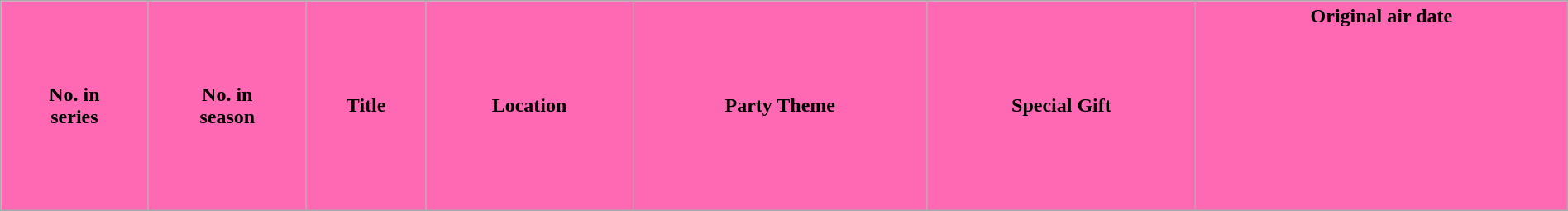<table class="wikitable plainrowheaders" style="width:100%;">
<tr>
<th style="background:#FF69B4">No. in<br>series</th>
<th style="background:#FF69B4">No. in<br>season</th>
<th style="background:#FF69B4">Title</th>
<th style="background:#FF69B4">Location</th>
<th style="background:#FF69B4">Party Theme</th>
<th style="background:#FF69B4">Special Gift</th>
<th style="background:#FF69B4">Original air date<br><br><br><br><br><br><br><br><br></th>
</tr>
</table>
